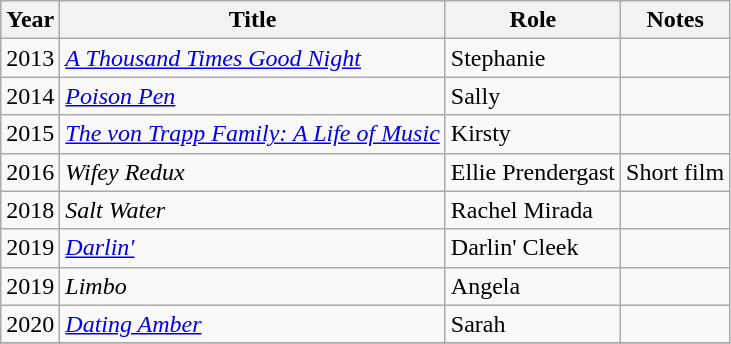<table class="wikitable sortable">
<tr>
<th>Year</th>
<th>Title</th>
<th>Role</th>
<th class="unsortable">Notes</th>
</tr>
<tr>
<td>2013</td>
<td><em><a href='#'>A Thousand Times Good Night</a></em></td>
<td>Stephanie</td>
<td></td>
</tr>
<tr>
<td>2014</td>
<td><em><a href='#'>Poison Pen</a></em></td>
<td>Sally</td>
<td></td>
</tr>
<tr>
<td>2015</td>
<td><em><a href='#'>The von Trapp Family: A Life of Music</a></em></td>
<td>Kirsty</td>
<td></td>
</tr>
<tr>
<td>2016</td>
<td><em>Wifey Redux</em></td>
<td>Ellie Prendergast</td>
<td>Short film</td>
</tr>
<tr>
<td>2018</td>
<td><em>Salt Water</em></td>
<td>Rachel Mirada</td>
<td></td>
</tr>
<tr>
<td>2019</td>
<td><em><a href='#'>Darlin'</a></em></td>
<td>Darlin' Cleek</td>
<td></td>
</tr>
<tr>
<td>2019</td>
<td><em>Limbo</em></td>
<td>Angela</td>
<td></td>
</tr>
<tr>
<td>2020</td>
<td><em><a href='#'>Dating Amber</a></em></td>
<td>Sarah</td>
<td></td>
</tr>
<tr>
</tr>
</table>
